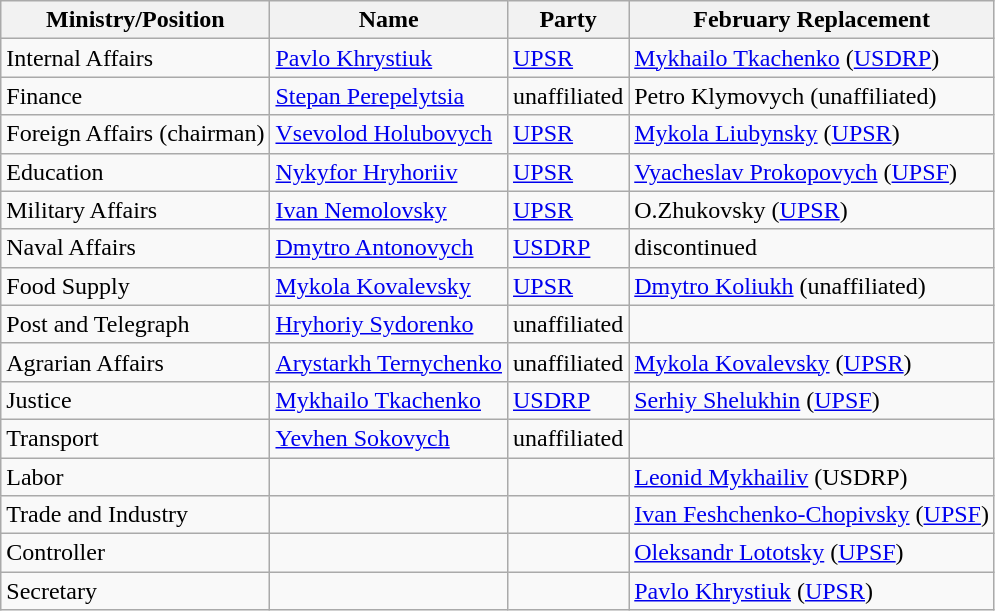<table class="wikitable">
<tr>
<th>Ministry/Position</th>
<th>Name</th>
<th>Party</th>
<th>February Replacement</th>
</tr>
<tr>
<td>Internal Affairs</td>
<td><a href='#'>Pavlo Khrystiuk</a></td>
<td><a href='#'>UPSR</a></td>
<td><a href='#'>Mykhailo Tkachenko</a> (<a href='#'>USDRP</a>)</td>
</tr>
<tr>
<td>Finance</td>
<td><a href='#'>Stepan Perepelytsia</a></td>
<td>unaffiliated</td>
<td>Petro Klymovych (unaffiliated)</td>
</tr>
<tr>
<td>Foreign Affairs (chairman)</td>
<td><a href='#'>Vsevolod Holubovych</a></td>
<td><a href='#'>UPSR</a></td>
<td><a href='#'>Mykola Liubynsky</a> (<a href='#'>UPSR</a>)</td>
</tr>
<tr>
<td>Education</td>
<td><a href='#'>Nykyfor Hryhoriiv</a></td>
<td><a href='#'>UPSR</a></td>
<td><a href='#'>Vyacheslav Prokopovych</a> (<a href='#'>UPSF</a>)</td>
</tr>
<tr>
<td>Military Affairs</td>
<td><a href='#'>Ivan Nemolovsky</a></td>
<td><a href='#'>UPSR</a></td>
<td>O.Zhukovsky (<a href='#'>UPSR</a>)</td>
</tr>
<tr>
<td>Naval Affairs</td>
<td><a href='#'>Dmytro Antonovych</a></td>
<td><a href='#'>USDRP</a></td>
<td>discontinued</td>
</tr>
<tr>
<td>Food Supply</td>
<td><a href='#'>Mykola Kovalevsky</a></td>
<td><a href='#'>UPSR</a></td>
<td><a href='#'>Dmytro Koliukh</a> (unaffiliated)</td>
</tr>
<tr>
<td>Post and Telegraph</td>
<td><a href='#'>Hryhoriy Sydorenko</a></td>
<td>unaffiliated</td>
<td></td>
</tr>
<tr>
<td>Agrarian Affairs</td>
<td><a href='#'>Arystarkh Ternychenko</a></td>
<td>unaffiliated</td>
<td><a href='#'>Mykola Kovalevsky</a> (<a href='#'>UPSR</a>)</td>
</tr>
<tr>
<td>Justice</td>
<td><a href='#'>Mykhailo Tkachenko</a></td>
<td><a href='#'>USDRP</a></td>
<td><a href='#'>Serhiy Shelukhin</a> (<a href='#'>UPSF</a>)</td>
</tr>
<tr>
<td>Transport</td>
<td><a href='#'>Yevhen Sokovych</a></td>
<td>unaffiliated</td>
<td></td>
</tr>
<tr>
<td>Labor</td>
<td></td>
<td></td>
<td><a href='#'>Leonid Mykhailiv</a> (USDRP)</td>
</tr>
<tr>
<td>Trade and Industry</td>
<td></td>
<td></td>
<td><a href='#'>Ivan Feshchenko-Chopivsky</a> (<a href='#'>UPSF</a>)</td>
</tr>
<tr>
<td>Controller</td>
<td></td>
<td></td>
<td><a href='#'>Oleksandr Lototsky</a> (<a href='#'>UPSF</a>)</td>
</tr>
<tr>
<td>Secretary</td>
<td></td>
<td></td>
<td><a href='#'>Pavlo Khrystiuk</a> (<a href='#'>UPSR</a>)</td>
</tr>
</table>
